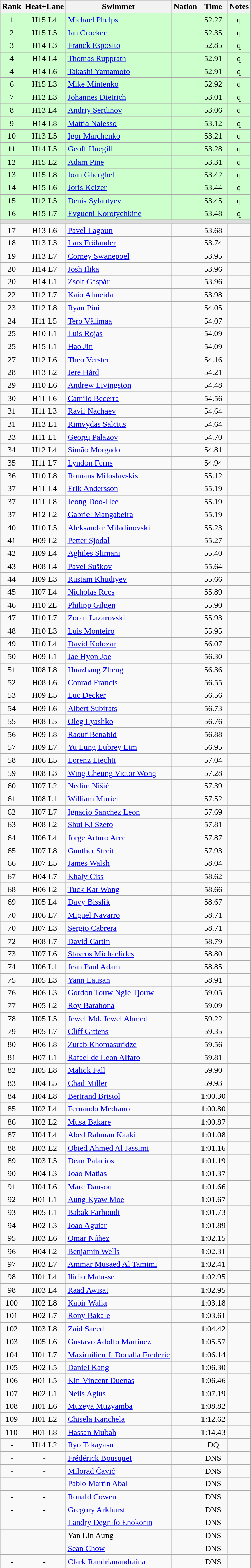<table class="wikitable sortable" style="text-align:center">
<tr>
<th>Rank</th>
<th>Heat+Lane</th>
<th>Swimmer</th>
<th>Nation</th>
<th>Time</th>
<th>Notes</th>
</tr>
<tr bgcolor=ccffcc>
<td>1</td>
<td>H15 L4</td>
<td align=left><a href='#'>Michael Phelps</a></td>
<td align=left></td>
<td>52.27</td>
<td>q</td>
</tr>
<tr bgcolor=ccffcc>
<td>2</td>
<td>H15 L5</td>
<td align=left><a href='#'>Ian Crocker</a></td>
<td align=left></td>
<td>52.35</td>
<td>q</td>
</tr>
<tr bgcolor=ccffcc>
<td>3</td>
<td>H14 L3</td>
<td align=left><a href='#'>Franck Esposito</a></td>
<td align=left></td>
<td>52.85</td>
<td>q</td>
</tr>
<tr bgcolor=ccffcc>
<td>4</td>
<td>H14 L4</td>
<td align=left><a href='#'>Thomas Rupprath</a></td>
<td align=left></td>
<td>52.91</td>
<td>q</td>
</tr>
<tr bgcolor=ccffcc>
<td>4</td>
<td>H14 L6</td>
<td align=left><a href='#'>Takashi Yamamoto</a></td>
<td align=left></td>
<td>52.91</td>
<td>q</td>
</tr>
<tr bgcolor=ccffcc>
<td>6</td>
<td>H15 L3</td>
<td align=left><a href='#'>Mike Mintenko</a></td>
<td align=left></td>
<td>52.92</td>
<td>q</td>
</tr>
<tr bgcolor=ccffcc>
<td>7</td>
<td>H12 L3</td>
<td align=left><a href='#'>Johannes Dietrich</a></td>
<td align=left></td>
<td>53.01</td>
<td>q</td>
</tr>
<tr bgcolor=ccffcc>
<td>8</td>
<td>H13 L4</td>
<td align=left><a href='#'>Andriy Serdinov</a></td>
<td align=left></td>
<td>53.06</td>
<td>q</td>
</tr>
<tr bgcolor=ccffcc>
<td>9</td>
<td>H14 L8</td>
<td align=left><a href='#'>Mattia Nalesso</a></td>
<td align=left></td>
<td>53.12</td>
<td>q</td>
</tr>
<tr bgcolor=ccffcc>
<td>10</td>
<td>H13 L5</td>
<td align=left><a href='#'>Igor Marchenko</a></td>
<td align=left></td>
<td>53.21</td>
<td>q</td>
</tr>
<tr bgcolor=ccffcc>
<td>11</td>
<td>H14 L5</td>
<td align=left><a href='#'>Geoff Huegill</a></td>
<td align=left></td>
<td>53.28</td>
<td>q</td>
</tr>
<tr bgcolor=ccffcc>
<td>12</td>
<td>H15 L2</td>
<td align=left><a href='#'>Adam Pine</a></td>
<td align=left></td>
<td>53.31</td>
<td>q</td>
</tr>
<tr bgcolor=ccffcc>
<td>13</td>
<td>H15 L8</td>
<td align=left><a href='#'>Ioan Gherghel</a></td>
<td align=left></td>
<td>53.42</td>
<td>q</td>
</tr>
<tr bgcolor=ccffcc>
<td>14</td>
<td>H15 L6</td>
<td align=left><a href='#'>Joris Keizer</a></td>
<td align=left></td>
<td>53.44</td>
<td>q</td>
</tr>
<tr bgcolor=ccffcc>
<td>15</td>
<td>H12 L5</td>
<td align=left><a href='#'>Denis Sylantyev</a></td>
<td align=left></td>
<td>53.45</td>
<td>q</td>
</tr>
<tr bgcolor=ccffcc>
<td>16</td>
<td>H15 L7</td>
<td align=left><a href='#'>Evgueni Korotychkine</a></td>
<td align=left></td>
<td>53.48</td>
<td>q</td>
</tr>
<tr bgcolor=#DDDDDD>
<td colspan=6></td>
</tr>
<tr>
<td>17</td>
<td>H13 L6</td>
<td align=left><a href='#'>Pavel Lagoun</a></td>
<td align=left></td>
<td>53.68</td>
<td></td>
</tr>
<tr>
<td>18</td>
<td>H13 L3</td>
<td align=left><a href='#'>Lars Frölander</a></td>
<td align=left></td>
<td>53.74</td>
<td></td>
</tr>
<tr>
<td>19</td>
<td>H13 L7</td>
<td align=left><a href='#'>Corney Swanepoel</a></td>
<td align=left></td>
<td>53.95</td>
<td></td>
</tr>
<tr>
<td>20</td>
<td>H14 L7</td>
<td align=left><a href='#'>Josh Ilika</a></td>
<td align=left></td>
<td>53.96</td>
<td></td>
</tr>
<tr>
<td>20</td>
<td>H14 L1</td>
<td align=left><a href='#'>Zsolt Gáspár</a></td>
<td align=left></td>
<td>53.96</td>
<td></td>
</tr>
<tr>
<td>22</td>
<td>H12 L7</td>
<td align=left><a href='#'>Kaio Almeida</a></td>
<td align=left></td>
<td>53.98</td>
<td></td>
</tr>
<tr>
<td>23</td>
<td>H12 L8</td>
<td align=left><a href='#'>Ryan Pini</a></td>
<td align=left></td>
<td>54.05</td>
<td></td>
</tr>
<tr>
<td>24</td>
<td>H11 L5</td>
<td align=left><a href='#'>Tero Välimaa</a></td>
<td align=left></td>
<td>54.07</td>
<td></td>
</tr>
<tr>
<td>25</td>
<td>H10 L1</td>
<td align=left><a href='#'>Luis Rojas</a></td>
<td align=left></td>
<td>54.09</td>
<td></td>
</tr>
<tr>
<td>25</td>
<td>H15 L1</td>
<td align=left><a href='#'>Hao Jin</a></td>
<td align=left></td>
<td>54.09</td>
<td></td>
</tr>
<tr>
<td>27</td>
<td>H12 L6</td>
<td align=left><a href='#'>Theo Verster</a></td>
<td align=left></td>
<td>54.16</td>
<td></td>
</tr>
<tr>
<td>28</td>
<td>H13 L2</td>
<td align=left><a href='#'>Jere Hård</a></td>
<td align=left></td>
<td>54.21</td>
<td></td>
</tr>
<tr>
<td>29</td>
<td>H10 L6</td>
<td align=left><a href='#'>Andrew Livingston</a></td>
<td align=left></td>
<td>54.48</td>
<td></td>
</tr>
<tr>
<td>30</td>
<td>H11 L6</td>
<td align=left><a href='#'>Camilo Becerra</a></td>
<td align=left></td>
<td>54.56</td>
<td></td>
</tr>
<tr>
<td>31</td>
<td>H11 L3</td>
<td align=left><a href='#'>Ravil Nachaev</a></td>
<td align=left></td>
<td>54.64</td>
<td></td>
</tr>
<tr>
<td>31</td>
<td>H13 L1</td>
<td align=left><a href='#'>Rimvydas Salcius</a></td>
<td align=left></td>
<td>54.64</td>
<td></td>
</tr>
<tr>
<td>33</td>
<td>H11 L1</td>
<td align=left><a href='#'>Georgi Palazov</a></td>
<td align=left></td>
<td>54.70</td>
<td></td>
</tr>
<tr>
<td>34</td>
<td>H12 L4</td>
<td align=left><a href='#'>Simão Morgado</a></td>
<td align=left></td>
<td>54.81</td>
<td></td>
</tr>
<tr>
<td>35</td>
<td>H11 L7</td>
<td align=left><a href='#'>Lyndon Ferns</a></td>
<td align=left></td>
<td>54.94</td>
<td></td>
</tr>
<tr>
<td>36</td>
<td>H10 L8</td>
<td align=left><a href='#'>Romāns Miloslavskis</a></td>
<td align=left></td>
<td>55.12</td>
<td></td>
</tr>
<tr>
<td>37</td>
<td>H11 L4</td>
<td align=left><a href='#'>Erik Andersson</a></td>
<td align=left></td>
<td>55.19</td>
<td></td>
</tr>
<tr>
<td>37</td>
<td>H11 L8</td>
<td align=left><a href='#'>Jeong Doo-Hee</a></td>
<td align=left></td>
<td>55.19</td>
<td></td>
</tr>
<tr>
<td>37</td>
<td>H12 L2</td>
<td align=left><a href='#'>Gabriel Mangabeira</a></td>
<td align=left></td>
<td>55.19</td>
<td></td>
</tr>
<tr>
<td>40</td>
<td>H10 L5</td>
<td align=left><a href='#'>Aleksandar Miladinovski</a></td>
<td align=left></td>
<td>55.23</td>
<td></td>
</tr>
<tr>
<td>41</td>
<td>H09 L2</td>
<td align=left><a href='#'>Petter Sjodal</a></td>
<td align=left></td>
<td>55.27</td>
<td></td>
</tr>
<tr>
<td>42</td>
<td>H09 L4</td>
<td align=left><a href='#'>Aghiles Slimani</a></td>
<td align=left></td>
<td>55.40</td>
<td></td>
</tr>
<tr>
<td>43</td>
<td>H08 L4</td>
<td align=left><a href='#'>Pavel Suškov</a></td>
<td align=left></td>
<td>55.64</td>
<td></td>
</tr>
<tr>
<td>44</td>
<td>H09 L3</td>
<td align=left><a href='#'>Rustam Khudiyev</a></td>
<td align=left></td>
<td>55.66</td>
<td></td>
</tr>
<tr>
<td>45</td>
<td>H07 L4</td>
<td align=left><a href='#'>Nicholas Rees</a></td>
<td align=left></td>
<td>55.89</td>
<td></td>
</tr>
<tr>
<td>46</td>
<td>H10 2L</td>
<td align=left><a href='#'>Philipp Gilgen</a></td>
<td align=left></td>
<td>55.90</td>
<td></td>
</tr>
<tr>
<td>47</td>
<td>H10 L7</td>
<td align=left><a href='#'>Zoran Lazarovski</a></td>
<td align=left></td>
<td>55.93</td>
<td></td>
</tr>
<tr>
<td>48</td>
<td>H10 L3</td>
<td align=left><a href='#'>Luis Monteiro</a></td>
<td align=left></td>
<td>55.95</td>
<td></td>
</tr>
<tr>
<td>49</td>
<td>H10 L4</td>
<td align=left><a href='#'>David Kolozar</a></td>
<td align=left></td>
<td>56.07</td>
<td></td>
</tr>
<tr>
<td>50</td>
<td>H09 L1</td>
<td align=left><a href='#'>Jae Hyon Joe</a></td>
<td align=left></td>
<td>56.30</td>
<td></td>
</tr>
<tr>
<td>51</td>
<td>H08 L8</td>
<td align=left><a href='#'>Huazhang Zheng</a></td>
<td align=left></td>
<td>56.36</td>
<td></td>
</tr>
<tr>
<td>52</td>
<td>H08 L6</td>
<td align=left><a href='#'>Conrad Francis</a></td>
<td align=left></td>
<td>56.55</td>
<td></td>
</tr>
<tr>
<td>53</td>
<td>H09 L5</td>
<td align=left><a href='#'>Luc Decker</a></td>
<td align=left></td>
<td>56.56</td>
<td></td>
</tr>
<tr>
<td>54</td>
<td>H09 L6</td>
<td align=left><a href='#'>Albert Subirats</a></td>
<td align=left></td>
<td>56.73</td>
<td></td>
</tr>
<tr>
<td>55</td>
<td>H08 L5</td>
<td align=left><a href='#'>Oleg Lyashko</a></td>
<td align=left></td>
<td>56.76</td>
<td></td>
</tr>
<tr>
<td>56</td>
<td>H09 L8</td>
<td align=left><a href='#'>Raouf Benabid</a></td>
<td align=left></td>
<td>56.88</td>
<td></td>
</tr>
<tr>
<td>57</td>
<td>H09 L7</td>
<td align=left><a href='#'>Yu Lung Lubrey Lim</a></td>
<td align=left></td>
<td>56.95</td>
<td></td>
</tr>
<tr>
<td>58</td>
<td>H06 L5</td>
<td align=left><a href='#'>Lorenz Liechti</a></td>
<td align=left></td>
<td>57.04</td>
<td></td>
</tr>
<tr>
<td>59</td>
<td>H08 L3</td>
<td align=left><a href='#'>Wing Cheung Victor Wong</a></td>
<td align=left></td>
<td>57.28</td>
<td></td>
</tr>
<tr>
<td>60</td>
<td>H07 L2</td>
<td align=left><a href='#'>Nedim Nišić</a></td>
<td align=left></td>
<td>57.39</td>
<td></td>
</tr>
<tr>
<td>61</td>
<td>H08 L1</td>
<td align=left><a href='#'>William Muriel</a></td>
<td align=left></td>
<td>57.52</td>
<td></td>
</tr>
<tr>
<td>62</td>
<td>H07 L7</td>
<td align=left><a href='#'>Ignacio Sanchez Leon</a></td>
<td align=left></td>
<td>57.69</td>
<td></td>
</tr>
<tr>
<td>63</td>
<td>H08 L2</td>
<td align=left><a href='#'>Shui Ki Szeto</a></td>
<td align=left></td>
<td>57.81</td>
<td></td>
</tr>
<tr>
<td>64</td>
<td>H06 L4</td>
<td align=left><a href='#'>Jorge Arturo Arce</a></td>
<td align=left></td>
<td>57.87</td>
<td></td>
</tr>
<tr>
<td>65</td>
<td>H07 L8</td>
<td align=left><a href='#'>Gunther Streit</a></td>
<td align=left></td>
<td>57.93</td>
<td></td>
</tr>
<tr>
<td>66</td>
<td>H07 L5</td>
<td align=left><a href='#'>James Walsh</a></td>
<td align=left></td>
<td>58.04</td>
<td></td>
</tr>
<tr>
<td>67</td>
<td>H04 L7</td>
<td align=left><a href='#'>Khaly Ciss</a></td>
<td align=left></td>
<td>58.62</td>
<td></td>
</tr>
<tr>
<td>68</td>
<td>H06 L2</td>
<td align=left><a href='#'>Tuck Kar Wong</a></td>
<td align=left></td>
<td>58.66</td>
<td></td>
</tr>
<tr>
<td>69</td>
<td>H05 L4</td>
<td align=left><a href='#'>Davy Bisslik</a></td>
<td align=left></td>
<td>58.67</td>
<td></td>
</tr>
<tr>
<td>70</td>
<td>H06 L7</td>
<td align=left><a href='#'>Miguel Navarro</a></td>
<td align=left></td>
<td>58.71</td>
<td></td>
</tr>
<tr>
<td>70</td>
<td>H07 L3</td>
<td align=left><a href='#'>Sergio Cabrera</a></td>
<td align=left></td>
<td>58.71</td>
<td></td>
</tr>
<tr>
<td>72</td>
<td>H08 L7</td>
<td align=left><a href='#'>David Cartin</a></td>
<td align=left></td>
<td>58.79</td>
<td></td>
</tr>
<tr>
<td>73</td>
<td>H07 L6</td>
<td align=left><a href='#'>Stavros Michaelides</a></td>
<td align=left></td>
<td>58.80</td>
<td></td>
</tr>
<tr>
<td>74</td>
<td>H06 L1</td>
<td align=left><a href='#'>Jean Paul Adam</a></td>
<td align=left></td>
<td>58.85</td>
<td></td>
</tr>
<tr>
<td>75</td>
<td>H05 L3</td>
<td align=left><a href='#'>Yann Lausan</a></td>
<td align=left></td>
<td>58.91</td>
<td></td>
</tr>
<tr>
<td>76</td>
<td>H06 L3</td>
<td align=left><a href='#'>Gordon Touw Ngie Tjouw</a></td>
<td align=left></td>
<td>59.05</td>
<td></td>
</tr>
<tr>
<td>77</td>
<td>H05 L2</td>
<td align=left><a href='#'>Roy Barahona</a></td>
<td align=left></td>
<td>59.09</td>
<td></td>
</tr>
<tr>
<td>78</td>
<td>H05 L5</td>
<td align=left><a href='#'>Jewel Md. Jewel Ahmed</a></td>
<td align=left></td>
<td>59.22</td>
<td></td>
</tr>
<tr>
<td>79</td>
<td>H05 L7</td>
<td align=left><a href='#'>Cliff Gittens</a></td>
<td align=left></td>
<td>59.35</td>
<td></td>
</tr>
<tr>
<td>80</td>
<td>H06 L8</td>
<td align=left><a href='#'>Zurab Khomasuridze</a></td>
<td align=left></td>
<td>59.56</td>
<td></td>
</tr>
<tr>
<td>81</td>
<td>H07 L1</td>
<td align=left><a href='#'>Rafael de Leon Alfaro</a></td>
<td align=left></td>
<td>59.81</td>
<td></td>
</tr>
<tr>
<td>82</td>
<td>H05 L8</td>
<td align=left><a href='#'>Malick Fall</a></td>
<td align=left></td>
<td>59.90</td>
<td></td>
</tr>
<tr>
<td>83</td>
<td>H04 L5</td>
<td align=left><a href='#'>Chad Miller</a></td>
<td align=left></td>
<td>59.93</td>
<td></td>
</tr>
<tr>
<td>84</td>
<td>H04 L8</td>
<td align=left><a href='#'>Bertrand Bristol</a></td>
<td align=left></td>
<td>1:00.30</td>
<td></td>
</tr>
<tr>
<td>85</td>
<td>H02 L4</td>
<td align=left><a href='#'>Fernando Medrano</a></td>
<td align=left></td>
<td>1:00.80</td>
<td></td>
</tr>
<tr>
<td>86</td>
<td>H02 L2</td>
<td align=left><a href='#'>Musa Bakare</a></td>
<td align=left></td>
<td>1:00.87</td>
<td></td>
</tr>
<tr>
<td>87</td>
<td>H04 L4</td>
<td align=left><a href='#'>Abed Rahman Kaaki</a></td>
<td align=left></td>
<td>1:01.08</td>
<td></td>
</tr>
<tr>
<td>88</td>
<td>H03 L2</td>
<td align=left><a href='#'>Obied Ahmed Al Jassimi</a></td>
<td align=left></td>
<td>1:01.16</td>
<td></td>
</tr>
<tr>
<td>89</td>
<td>H03 L5</td>
<td align=left><a href='#'>Dean Palacios</a></td>
<td align=left></td>
<td>1:01.19</td>
<td></td>
</tr>
<tr>
<td>90</td>
<td>H04 L3</td>
<td align=left><a href='#'>Joao Matias</a></td>
<td align=left></td>
<td>1:01.37</td>
<td></td>
</tr>
<tr>
<td>91</td>
<td>H04 L6</td>
<td align=left><a href='#'>Marc Dansou</a></td>
<td align=left></td>
<td>1:01.66</td>
<td></td>
</tr>
<tr>
<td>92</td>
<td>H01 L1</td>
<td align=left><a href='#'>Aung Kyaw Moe</a></td>
<td align=left></td>
<td>1:01.67</td>
<td></td>
</tr>
<tr>
<td>93</td>
<td>H05 L1</td>
<td align=left><a href='#'>Babak Farhoudi</a></td>
<td align=left></td>
<td>1:01.73</td>
<td></td>
</tr>
<tr>
<td>94</td>
<td>H02 L3</td>
<td align=left><a href='#'>Joao Aguiar</a></td>
<td align=left></td>
<td>1:01.89</td>
<td></td>
</tr>
<tr>
<td>95</td>
<td>H03 L6</td>
<td align=left><a href='#'>Omar Núñez</a></td>
<td align=left></td>
<td>1:02.15</td>
<td></td>
</tr>
<tr>
<td>96</td>
<td>H04 L2</td>
<td align=left><a href='#'>Benjamin Wells</a></td>
<td align=left></td>
<td>1:02.31</td>
<td></td>
</tr>
<tr>
<td>97</td>
<td>H03 L7</td>
<td align=left><a href='#'>Ammar Musaed Al Tamimi</a></td>
<td align=left></td>
<td>1:02.41</td>
<td></td>
</tr>
<tr>
<td>98</td>
<td>H01 L4</td>
<td align=left><a href='#'>Ilidio Matusse</a></td>
<td align=left></td>
<td>1:02.95</td>
<td></td>
</tr>
<tr>
<td>98</td>
<td>H03 L4</td>
<td align=left><a href='#'>Raad Awisat</a></td>
<td align=left></td>
<td>1:02.95</td>
<td></td>
</tr>
<tr>
<td>100</td>
<td>H02 L8</td>
<td align=left><a href='#'>Kabir Walia</a></td>
<td align=left></td>
<td>1:03.18</td>
<td></td>
</tr>
<tr>
<td>101</td>
<td>H02 L7</td>
<td align=left><a href='#'>Rony Bakale</a></td>
<td align=left></td>
<td>1:03.61</td>
<td></td>
</tr>
<tr>
<td>102</td>
<td>H03 L8</td>
<td align=left><a href='#'>Zaid Saeed</a></td>
<td align=left></td>
<td>1:04.42</td>
<td></td>
</tr>
<tr>
<td>103</td>
<td>H05 L6</td>
<td align=left><a href='#'>Gustavo Adolfo Martinez</a></td>
<td align=left></td>
<td>1:05.57</td>
<td></td>
</tr>
<tr>
<td>104</td>
<td>H01 L7</td>
<td align=left><a href='#'>Maximilien J. Doualla Frederic</a></td>
<td align=left></td>
<td>1:06.14</td>
<td></td>
</tr>
<tr>
<td>105</td>
<td>H02 L5</td>
<td align=left><a href='#'>Daniel Kang</a></td>
<td align=left></td>
<td>1:06.30</td>
<td></td>
</tr>
<tr>
<td>106</td>
<td>H01 L5</td>
<td align=left><a href='#'>Kin-Vincent Duenas</a></td>
<td align=left></td>
<td>1:06.46</td>
<td></td>
</tr>
<tr>
<td>107</td>
<td>H02 L1</td>
<td align=left><a href='#'>Neils Agius</a></td>
<td align=left></td>
<td>1:07.19</td>
<td></td>
</tr>
<tr>
<td>108</td>
<td>H01 L6</td>
<td align=left><a href='#'>Muzeya Muzyamba</a></td>
<td align=left></td>
<td>1:08.82</td>
<td></td>
</tr>
<tr>
<td>109</td>
<td>H01 L2</td>
<td align=left><a href='#'>Chisela Kanchela</a></td>
<td align=left></td>
<td>1:12.62</td>
<td></td>
</tr>
<tr>
<td>110</td>
<td>H01 L8</td>
<td align=left><a href='#'>Hassan Mubah</a></td>
<td align=left></td>
<td>1:14.43</td>
<td></td>
</tr>
<tr>
<td>-</td>
<td>H14 L2</td>
<td align=left><a href='#'>Ryo Takayasu</a></td>
<td align=left></td>
<td>DQ</td>
<td></td>
</tr>
<tr>
<td>-</td>
<td>-</td>
<td align=left><a href='#'>Frédérick Bousquet</a></td>
<td align=left></td>
<td>DNS</td>
<td></td>
</tr>
<tr>
<td>-</td>
<td>-</td>
<td align=left><a href='#'>Milorad Čavić</a></td>
<td align=left></td>
<td>DNS</td>
<td></td>
</tr>
<tr>
<td>-</td>
<td>-</td>
<td align=left><a href='#'>Pablo Martín Abal</a></td>
<td align=left></td>
<td>DNS</td>
<td></td>
</tr>
<tr>
<td>-</td>
<td>-</td>
<td align=left><a href='#'>Ronald Cowen</a></td>
<td align=left></td>
<td>DNS</td>
<td></td>
</tr>
<tr>
<td>-</td>
<td>-</td>
<td align=left><a href='#'>Gregory Arkhurst</a></td>
<td align=left></td>
<td>DNS</td>
<td></td>
</tr>
<tr>
<td>-</td>
<td>-</td>
<td align=left><a href='#'>Landry Degnifo Enokorin</a></td>
<td align=left></td>
<td>DNS</td>
<td></td>
</tr>
<tr>
<td>-</td>
<td>-</td>
<td align=left>Yan Lin Aung</td>
<td align=left></td>
<td>DNS</td>
<td></td>
</tr>
<tr>
<td>-</td>
<td>-</td>
<td align=left><a href='#'>Sean Chow</a></td>
<td align=left></td>
<td>DNS</td>
<td></td>
</tr>
<tr>
<td>-</td>
<td>-</td>
<td align=left><a href='#'>Clark Randrianandraina</a></td>
<td align=left></td>
<td>DNS</td>
<td></td>
</tr>
<tr>
</tr>
</table>
